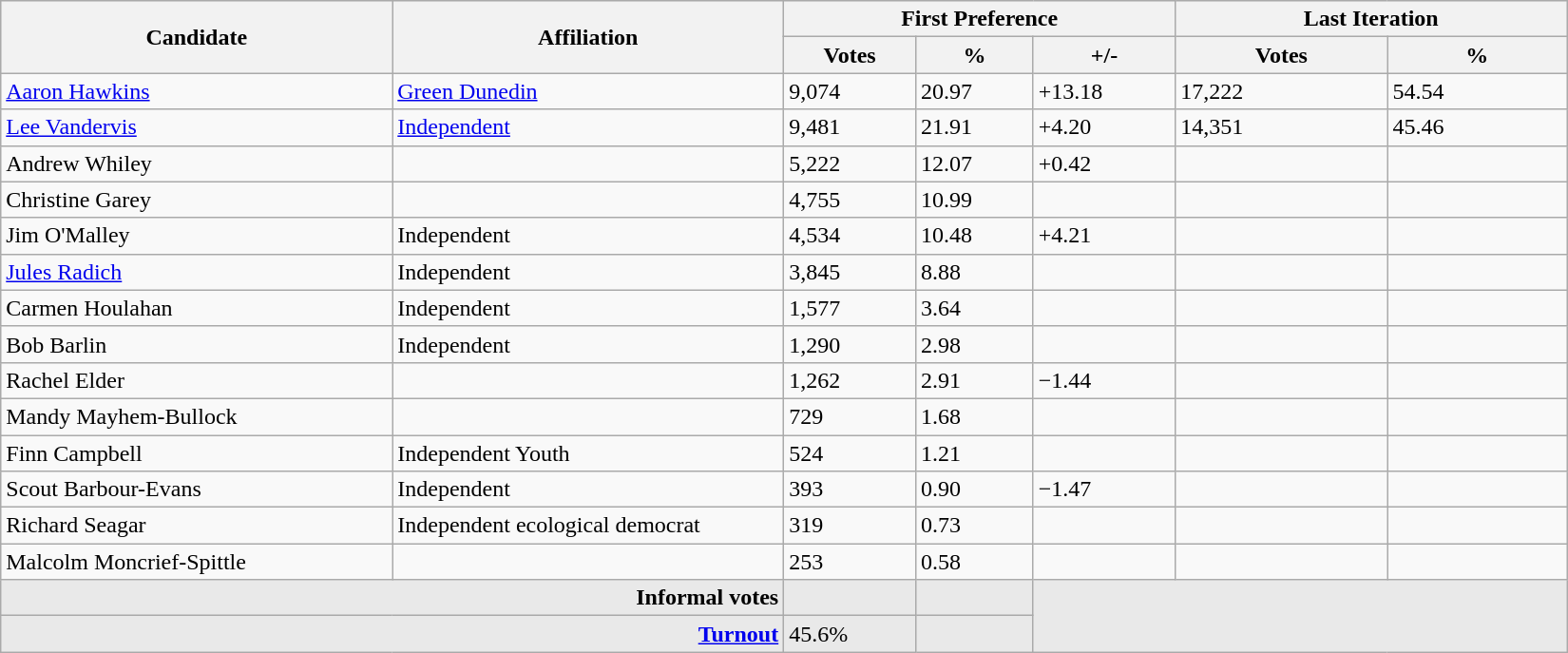<table class="wikitable">
<tr style="background:#e9e9e9;">
<th rowspan=2 width="20%">Candidate</th>
<th rowspan=2 width="20%">Affiliation</th>
<th colspan=3 width="20%">First Preference </th>
<th colspan=2 width="20%">Last Iteration</th>
</tr>
<tr style="background:#e9e9e9;">
<th>Votes</th>
<th>%</th>
<th>+/-</th>
<th>Votes</th>
<th>%</th>
</tr>
<tr>
<td><a href='#'>Aaron Hawkins</a></td>
<td><a href='#'>Green Dunedin</a></td>
<td>9,074</td>
<td>20.97</td>
<td>+13.18</td>
<td>17,222</td>
<td>54.54</td>
</tr>
<tr>
<td><a href='#'>Lee Vandervis</a></td>
<td><a href='#'>Independent</a></td>
<td>9,481</td>
<td>21.91</td>
<td>+4.20</td>
<td>14,351</td>
<td>45.46</td>
</tr>
<tr>
<td>Andrew Whiley</td>
<td></td>
<td>5,222</td>
<td>12.07</td>
<td>+0.42</td>
<td></td>
<td></td>
</tr>
<tr>
<td>Christine Garey</td>
<td></td>
<td>4,755</td>
<td>10.99</td>
<td></td>
<td></td>
<td></td>
</tr>
<tr>
<td>Jim O'Malley</td>
<td>Independent</td>
<td>4,534</td>
<td>10.48</td>
<td>+4.21</td>
<td></td>
<td></td>
</tr>
<tr>
<td><a href='#'>Jules Radich</a></td>
<td>Independent</td>
<td>3,845</td>
<td>8.88</td>
<td></td>
<td></td>
<td></td>
</tr>
<tr>
<td>Carmen Houlahan</td>
<td>Independent</td>
<td>1,577</td>
<td>3.64</td>
<td></td>
<td></td>
<td></td>
</tr>
<tr>
<td>Bob Barlin</td>
<td>Independent</td>
<td>1,290</td>
<td>2.98</td>
<td></td>
<td></td>
<td></td>
</tr>
<tr>
<td>Rachel Elder</td>
<td></td>
<td>1,262</td>
<td>2.91</td>
<td>−1.44</td>
<td></td>
<td></td>
</tr>
<tr>
<td>Mandy Mayhem-Bullock</td>
<td></td>
<td>729</td>
<td>1.68</td>
<td></td>
<td></td>
<td></td>
</tr>
<tr>
<td>Finn Campbell</td>
<td>Independent Youth</td>
<td>524</td>
<td>1.21</td>
<td></td>
<td></td>
<td></td>
</tr>
<tr>
<td>Scout Barbour-Evans</td>
<td>Independent</td>
<td>393</td>
<td>0.90</td>
<td>−1.47</td>
<td></td>
<td></td>
</tr>
<tr>
<td>Richard Seagar</td>
<td>Independent ecological democrat</td>
<td>319</td>
<td>0.73</td>
<td></td>
<td></td>
<td></td>
</tr>
<tr>
<td>Malcolm Moncrief-Spittle</td>
<td></td>
<td>253</td>
<td>0.58</td>
<td></td>
<td></td>
<td></td>
</tr>
<tr style="background:#e9e9e9;">
<td colspan=2 align=right><strong>Informal votes </strong></td>
<td></td>
<td></td>
<td rowspan=2 colspan=3></td>
</tr>
<tr style="background:#e9e9e9;">
<td colspan=2 align=right><strong><a href='#'>Turnout</a></strong></td>
<td>45.6%</td>
<td></td>
</tr>
</table>
